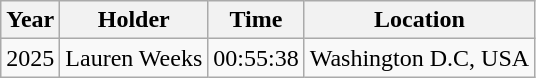<table class="wikitable">
<tr>
<th>Year</th>
<th>Holder</th>
<th>Time</th>
<th>Location</th>
</tr>
<tr>
<td>2025</td>
<td>Lauren Weeks</td>
<td>00:55:38</td>
<td>Washington D.C, USA </td>
</tr>
</table>
